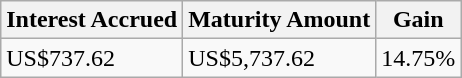<table class="wikitable" border="1">
<tr>
<th>Interest Accrued</th>
<th>Maturity Amount</th>
<th>Gain</th>
</tr>
<tr>
<td>US$737.62</td>
<td>US$5,737.62</td>
<td>14.75%</td>
</tr>
</table>
